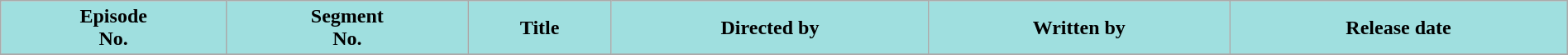<table class="wikitable plainrowheaders" style="width:100%;">
<tr>
<th ! style="background:#9FDFDF;">Episode<br>No.</th>
<th ! style="background:#9FDFDF;">Segment<br>No.</th>
<th ! style="background:#9FDFDF;">Title</th>
<th ! style="background:#9FDFDF;">Directed by</th>
<th ! style="background:#9FDFDF;">Written by</th>
<th ! style="background:#9FDFDF;">Release date</th>
</tr>
<tr>
</tr>
</table>
